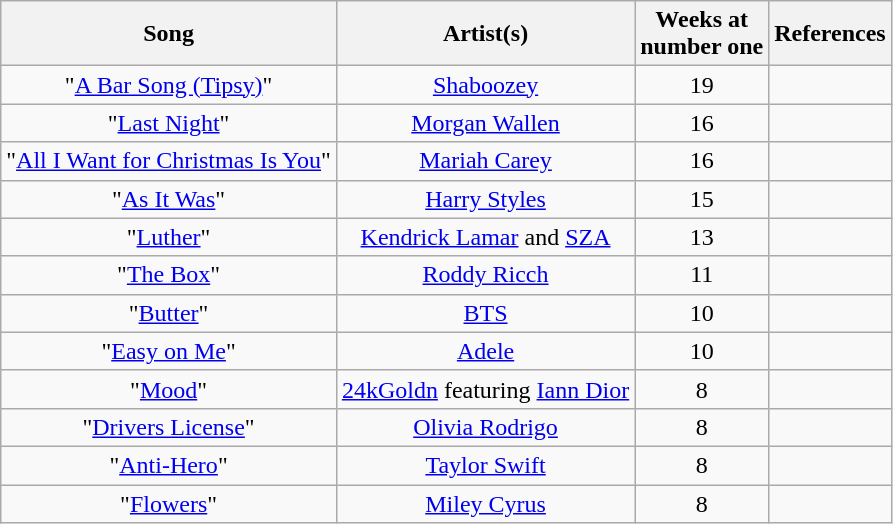<table class="wikitable" border="1" style="text-align: center;">
<tr>
<th>Song</th>
<th>Artist(s)</th>
<th>Weeks at<br>number one</th>
<th>References</th>
</tr>
<tr>
<td>"<a href='#'>A Bar Song (Tipsy)</a>"</td>
<td><a href='#'>Shaboozey</a></td>
<td>19</td>
<td></td>
</tr>
<tr>
<td>"<a href='#'>Last Night</a>"</td>
<td><a href='#'>Morgan Wallen</a></td>
<td>16</td>
<td></td>
</tr>
<tr>
<td>"<a href='#'>All I Want for Christmas Is You</a>"</td>
<td><a href='#'>Mariah Carey</a></td>
<td>16</td>
<td><br></td>
</tr>
<tr>
<td>"<a href='#'>As It Was</a>"</td>
<td><a href='#'>Harry Styles</a></td>
<td>15</td>
<td></td>
</tr>
<tr>
<td>"<a href='#'>Luther</a>"</td>
<td><a href='#'>Kendrick Lamar</a> and <a href='#'>SZA</a></td>
<td>13</td>
<td></td>
</tr>
<tr>
<td>"<a href='#'>The Box</a>"</td>
<td><a href='#'>Roddy Ricch</a></td>
<td>11</td>
<td></td>
</tr>
<tr>
<td>"<a href='#'>Butter</a>"</td>
<td><a href='#'>BTS</a></td>
<td>10</td>
<td></td>
</tr>
<tr>
<td>"<a href='#'>Easy on Me</a>"</td>
<td><a href='#'>Adele</a></td>
<td>10</td>
<td></td>
</tr>
<tr>
<td>"<a href='#'>Mood</a>"</td>
<td><a href='#'>24kGoldn</a> featuring <a href='#'>Iann Dior</a></td>
<td>8</td>
<td></td>
</tr>
<tr>
<td>"<a href='#'>Drivers License</a>"</td>
<td><a href='#'>Olivia Rodrigo</a></td>
<td>8</td>
<td></td>
</tr>
<tr>
<td>"<a href='#'>Anti-Hero</a>"</td>
<td><a href='#'>Taylor Swift</a></td>
<td>8</td>
<td></td>
</tr>
<tr>
<td>"<a href='#'>Flowers</a>"</td>
<td><a href='#'>Miley Cyrus</a></td>
<td>8</td>
<td></td>
</tr>
</table>
